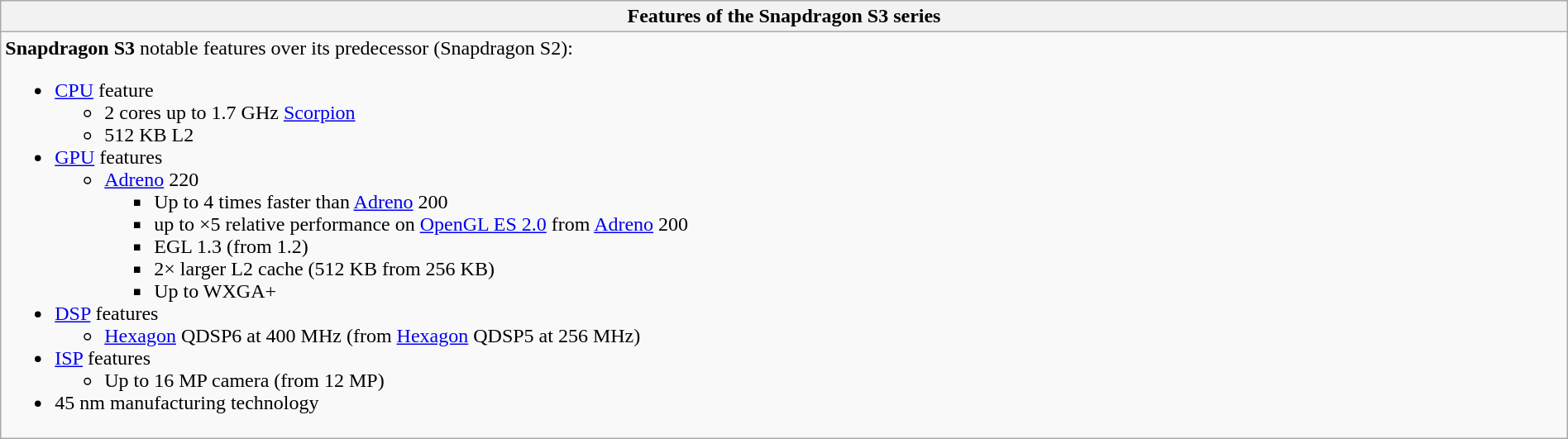<table class="wikitable mw-collapsible mw-collapsed" style="width:100%;">
<tr>
<th>Features of the Snapdragon S3 series</th>
</tr>
<tr>
<td><strong>Snapdragon S3</strong> notable features over its predecessor (Snapdragon S2):<br><ul><li><a href='#'>CPU</a> feature<ul><li>2 cores up to 1.7 GHz <a href='#'>Scorpion</a></li><li>512 KB L2</li></ul></li><li><a href='#'>GPU</a> features<ul><li><a href='#'>Adreno</a> 220<ul><li>Up to 4 times faster than <a href='#'>Adreno</a> 200</li><li>up to ×5 relative performance on <a href='#'>OpenGL ES 2.0</a> from <a href='#'>Adreno</a> 200</li><li>EGL 1.3 (from 1.2)</li><li>2× larger L2 cache (512 KB from 256 KB)</li><li>Up to WXGA+</li></ul></li></ul></li><li><a href='#'>DSP</a> features<ul><li><a href='#'>Hexagon</a> QDSP6 at 400 MHz (from <a href='#'>Hexagon</a> QDSP5 at 256 MHz)</li></ul></li><li><a href='#'>ISP</a> features<ul><li>Up to 16 MP camera (from 12 MP)</li></ul></li><li>45 nm manufacturing technology</li></ul></td>
</tr>
</table>
